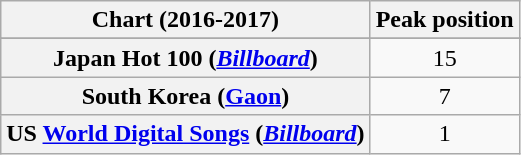<table class="wikitable sortable plainrowheaders" style="text-align:center">
<tr>
<th scope="col">Chart (2016-2017)</th>
<th scope="col">Peak position</th>
</tr>
<tr>
</tr>
<tr>
</tr>
<tr>
<th scope="row">Japan Hot 100 (<em><a href='#'>Billboard</a></em>)</th>
<td>15</td>
</tr>
<tr>
<th scope="row">South Korea (<a href='#'>Gaon</a>)</th>
<td>7</td>
</tr>
<tr>
<th scope="row">US <a href='#'>World Digital Songs</a> (<em><a href='#'>Billboard</a></em>)</th>
<td>1</td>
</tr>
</table>
